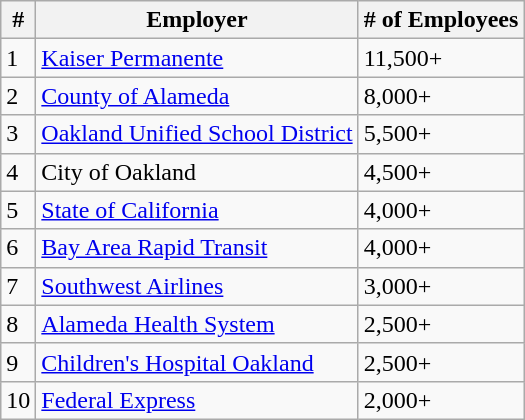<table class="wikitable">
<tr>
<th>#</th>
<th>Employer</th>
<th># of Employees</th>
</tr>
<tr>
<td>1</td>
<td><a href='#'>Kaiser Permanente</a></td>
<td>11,500+</td>
</tr>
<tr>
<td>2</td>
<td><a href='#'>County of Alameda</a></td>
<td>8,000+</td>
</tr>
<tr>
<td>3</td>
<td><a href='#'>Oakland Unified School District</a></td>
<td>5,500+</td>
</tr>
<tr>
<td>4</td>
<td>City of Oakland</td>
<td>4,500+</td>
</tr>
<tr>
<td>5</td>
<td><a href='#'>State of California</a></td>
<td>4,000+</td>
</tr>
<tr>
<td>6</td>
<td><a href='#'>Bay Area Rapid Transit</a></td>
<td>4,000+</td>
</tr>
<tr>
<td>7</td>
<td><a href='#'>Southwest Airlines</a></td>
<td>3,000+</td>
</tr>
<tr>
<td>8</td>
<td><a href='#'>Alameda Health System</a></td>
<td>2,500+</td>
</tr>
<tr>
<td>9</td>
<td><a href='#'>Children's Hospital Oakland</a></td>
<td>2,500+</td>
</tr>
<tr>
<td>10</td>
<td><a href='#'>Federal Express</a></td>
<td>2,000+</td>
</tr>
</table>
